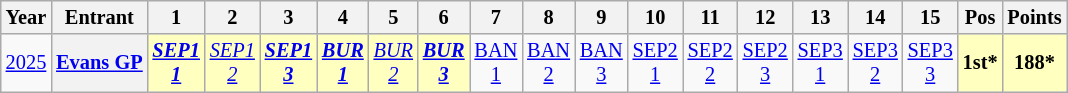<table class="wikitable" style="text-align:center; font-size:85%">
<tr>
<th>Year</th>
<th>Entrant</th>
<th>1</th>
<th>2</th>
<th>3</th>
<th>4</th>
<th>5</th>
<th>6</th>
<th>7</th>
<th>8</th>
<th>9</th>
<th>10</th>
<th>11</th>
<th>12</th>
<th>13</th>
<th>14</th>
<th>15</th>
<th>Pos</th>
<th>Points</th>
</tr>
<tr>
<td><a href='#'>2025</a></td>
<th nowrap><a href='#'>Evans GP</a></th>
<td style="background:#FFFFBF;"><strong><em><a href='#'>SEP1<br>1</a></em></strong><br></td>
<td style="background:#FFFFBF;"><em><a href='#'>SEP1<br>2</a></em><br></td>
<td style="background:#FFFFBF;"><strong><em><a href='#'>SEP1<br>3</a></em></strong><br></td>
<td style="background:#FFFFBF;"><strong><em><a href='#'>BUR<br>1</a></em></strong><br></td>
<td style="background:#FFFFBF;"><em><a href='#'>BUR<br>2</a></em><br></td>
<td style="background:#FFFFBF;"><strong><em><a href='#'>BUR<br>3</a></em></strong><br></td>
<td style="background:#;"><a href='#'>BAN<br>1</a><br></td>
<td style="background:#;"><a href='#'>BAN<br>2</a><br></td>
<td style="background:#;"><a href='#'>BAN<br>3</a><br></td>
<td style="background:#;"><a href='#'>SEP2<br>1</a><br></td>
<td style="background:#;"><a href='#'>SEP2<br>2</a><br></td>
<td style="background:#;"><a href='#'>SEP2<br>3</a><br></td>
<td style="background:#;"><a href='#'>SEP3<br>1</a><br></td>
<td style="background:#;"><a href='#'>SEP3<br>2</a><br></td>
<td style="background:#;"><a href='#'>SEP3<br>3</a><br></td>
<th style="background:#FFFFBF;">1st*</th>
<th style="background:#FFFFBF;">188*</th>
</tr>
</table>
